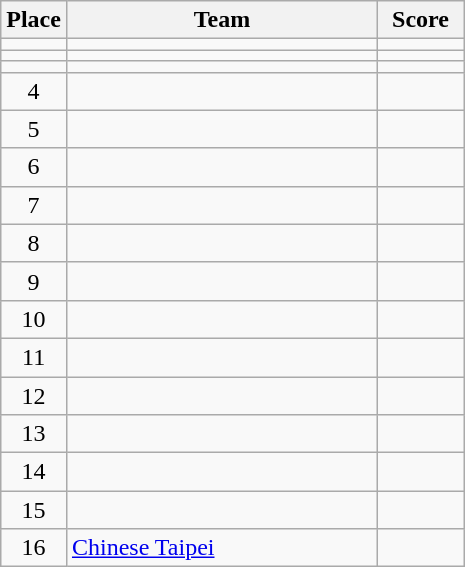<table class="wikitable" style="text-align:center;">
<tr>
<th width=30>Place</th>
<th width=200>Team</th>
<th width=50>Score</th>
</tr>
<tr>
<td></td>
<td align="left"></td>
<td></td>
</tr>
<tr>
<td></td>
<td align="left"></td>
<td></td>
</tr>
<tr>
<td></td>
<td align="left"></td>
<td></td>
</tr>
<tr>
<td>4</td>
<td align="left"></td>
<td></td>
</tr>
<tr>
<td>5</td>
<td align="left"></td>
<td></td>
</tr>
<tr>
<td>6</td>
<td align="left"></td>
<td></td>
</tr>
<tr>
<td>7</td>
<td align="left"></td>
<td></td>
</tr>
<tr>
<td>8</td>
<td align="left"></td>
<td></td>
</tr>
<tr>
<td>9</td>
<td align="left"></td>
<td></td>
</tr>
<tr>
<td>10</td>
<td align="left"></td>
<td></td>
</tr>
<tr>
<td>11</td>
<td align="left"></td>
<td></td>
</tr>
<tr>
<td>12</td>
<td align="left"></td>
<td></td>
</tr>
<tr>
<td>13</td>
<td align="left"></td>
<td></td>
</tr>
<tr>
<td>14</td>
<td align="left"></td>
<td></td>
</tr>
<tr>
<td>15</td>
<td align="left"></td>
<td></td>
</tr>
<tr>
<td>16</td>
<td align="left"> <a href='#'>Chinese Taipei</a></td>
<td></td>
</tr>
</table>
